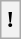<table class="wikitable">
<tr>
<th> !</th>
</tr>
</table>
